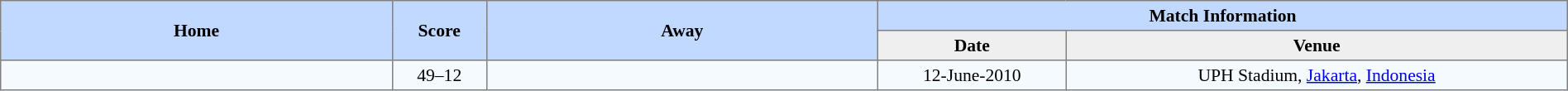<table border=1 style="border-collapse:collapse; font-size:90%; text-align:center;" cellpadding=3 cellspacing=0 width=100%>
<tr bgcolor=#C1D8FF>
<th rowspan=2 width=25%>Home</th>
<th rowspan=2 width=6%>Score</th>
<th rowspan=2 width=25%>Away</th>
<th colspan=6>Match Information</th>
</tr>
<tr bgcolor=#EFEFEF>
<th width=12%>Date</th>
<th width=32%>Venue</th>
</tr>
<tr bgcolor=#F5FAFF>
<td align=right><strong></strong></td>
<td>49–12</td>
<td align=left></td>
<td>12-June-2010</td>
<td>UPH Stadium, <a href='#'>Jakarta</a>, <a href='#'>Indonesia</a></td>
</tr>
</table>
